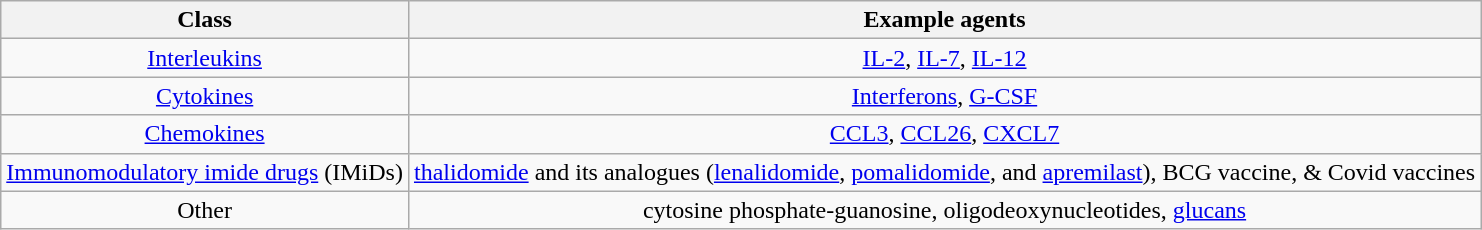<table class="wikitable sortable" style="text-align:center">
<tr>
<th>Class</th>
<th>Example agents</th>
</tr>
<tr>
<td><a href='#'>Interleukins</a></td>
<td><a href='#'>IL-2</a>, <a href='#'>IL-7</a>, <a href='#'>IL-12</a></td>
</tr>
<tr>
<td><a href='#'>Cytokines</a></td>
<td><a href='#'>Interferons</a>, <a href='#'>G-CSF</a></td>
</tr>
<tr>
<td><a href='#'>Chemokines</a></td>
<td><a href='#'>CCL3</a>, <a href='#'>CCL26</a>, <a href='#'>CXCL7</a></td>
</tr>
<tr>
<td><a href='#'>Immunomodulatory imide drugs</a> (IMiDs)</td>
<td><a href='#'>thalidomide</a> and its analogues (<a href='#'>lenalidomide</a>, <a href='#'>pomalidomide</a>, and <a href='#'>apremilast</a>), BCG vaccine, & Covid vaccines </td>
</tr>
<tr>
<td>Other</td>
<td>cytosine phosphate-guanosine, oligodeoxynucleotides, <a href='#'>glucans</a></td>
</tr>
</table>
